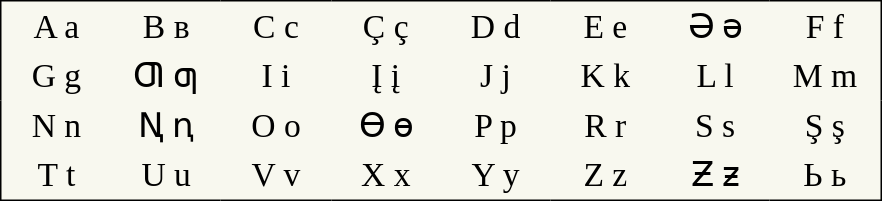<table style="font-family:Arial Unicode MS; font-size:1.4em; border-color:#000000; border-width:1px; border-style:solid; border-collapse:collapse; background-color:#F8F8EF">
<tr>
<td style="width:3em; text-align:center; padding: 3px;">A a</td>
<td style="width:3em; text-align:center; padding: 3px;">B в</td>
<td style="width:3em; text-align:center; padding: 3px;">C c</td>
<td style="width:3em; text-align:center; padding: 3px;">Ç ç</td>
<td style="width:3em; text-align:center; padding: 3px;">D d</td>
<td style="width:3em; text-align:center; padding: 3px;">E e</td>
<td style="width:3em; text-align:center; padding: 3px;">Ə ə</td>
<td style="width:3em; text-align:center; padding: 3px;">F f</td>
</tr>
<tr>
<td style="width:3em; text-align:center; padding: 3px;">G g</td>
<td style="width:3em; text-align:center; padding: 3px;">Ƣ ƣ</td>
<td style="width:3em; text-align:center; padding: 3px;">I i</td>
<td style="width:3em; text-align:center; padding: 3px;">Į į</td>
<td style="width:3em; text-align:center; padding: 3px;">J j</td>
<td style="width:3em; text-align:center; padding: 3px;">K k</td>
<td style="width:3em; text-align:center; padding: 3px;">L l</td>
<td style="width:3em; text-align:center; padding: 3px;">M m</td>
</tr>
<tr>
<td style="width:3em; text-align:center; padding: 3px;">N n</td>
<td style="width:3em; text-align:center; padding: 3px;">Ꞑ ꞑ</td>
<td style="width:3em; text-align:center; padding: 3px;">O o</td>
<td style="width:3em; text-align:center; padding: 3px;">Ɵ ɵ</td>
<td style="width:3em; text-align:center; padding: 3px;">P p</td>
<td style="width:3em; text-align:center; padding: 3px;">R r</td>
<td style="width:3em; text-align:center; padding: 3px;">S s</td>
<td style="width:3em; text-align:center; padding: 3px;">Ş ş</td>
</tr>
<tr>
<td style="width:3em; text-align:center; padding: 3px;">T t</td>
<td style="width:3em; text-align:center; padding: 3px;">U u</td>
<td style="width:3em; text-align:center; padding: 3px;">V v</td>
<td style="width:3em; text-align:center; padding: 3px;">X x</td>
<td style="width:3em; text-align:center; padding: 3px;">Y y</td>
<td style="width:3em; text-align:center; padding: 3px;">Z z</td>
<td style="width:3em; text-align:center; padding: 3px;">Ƶ ƶ</td>
<td style="width:3em; text-align:center; padding: 3px;">Ь ь</td>
</tr>
</table>
